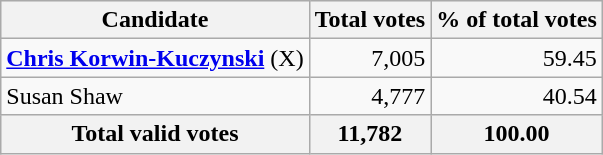<table class="wikitable sortable">
<tr bgcolor="#EEEEEE">
<th align="left">Candidate</th>
<th align="right">Total votes</th>
<th align="right">% of total votes</th>
</tr>
<tr>
<td align="left"><strong><a href='#'>Chris Korwin-Kuczynski</a></strong> (X)</td>
<td align="right">7,005</td>
<td align="right">59.45</td>
</tr>
<tr>
<td align="left">Susan Shaw</td>
<td align="right">4,777</td>
<td align="right">40.54</td>
</tr>
<tr bgcolor="#EEEEEE">
<th align="left">Total valid votes</th>
<th align="right">11,782</th>
<th align="right">100.00</th>
</tr>
</table>
